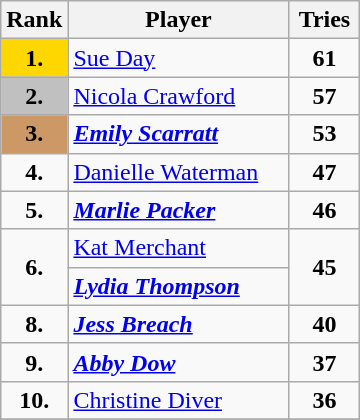<table class="wikitable">
<tr>
<th width=35>Rank</th>
<th width=140>Player</th>
<th width=40>Tries</th>
</tr>
<tr>
<td align=center bgcolor=Gold><strong>1.</strong></td>
<td><a href='#'>Sue Day</a></td>
<td align=center><strong>61</strong></td>
</tr>
<tr>
<td align=center bgcolor=Silver><strong>2.</strong></td>
<td><a href='#'>Nicola Crawford</a></td>
<td align=center><strong>57</strong></td>
</tr>
<tr>
<td align=center bgcolor=#cc9966><strong>3.</strong></td>
<td><strong><em><a href='#'>Emily Scarratt</a></em></strong></td>
<td align=center><strong>53</strong></td>
</tr>
<tr>
<td align=center><strong>4.</strong></td>
<td><a href='#'>Danielle Waterman</a></td>
<td align=center><strong>47</strong></td>
</tr>
<tr>
<td align=center><strong>5.</strong></td>
<td><strong><em><a href='#'>Marlie Packer</a></em></strong></td>
<td align=center><strong>46</strong></td>
</tr>
<tr>
<td rowspan=2 align=center><strong>6.</strong></td>
<td><a href='#'>Kat Merchant</a></td>
<td rowspan=2 align=center><strong>45</strong></td>
</tr>
<tr>
<td><strong><em><a href='#'>Lydia Thompson</a></em></strong></td>
</tr>
<tr>
<td align=center><strong>8.</strong></td>
<td><strong><em><a href='#'>Jess Breach</a></em></strong></td>
<td align=center><strong>40</strong></td>
</tr>
<tr>
<td align=center><strong>9.</strong></td>
<td><strong><em><a href='#'>Abby Dow</a></em></strong></td>
<td align=center><strong>37</strong></td>
</tr>
<tr>
<td align=center><strong>10.</strong></td>
<td><a href='#'>Christine Diver</a></td>
<td align=center><strong>36</strong></td>
</tr>
<tr>
</tr>
</table>
